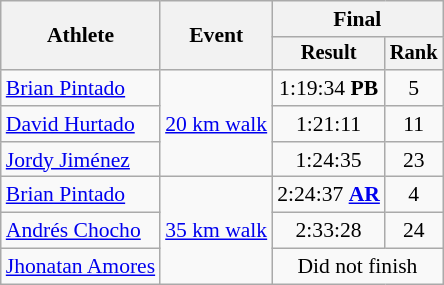<table class="wikitable" style="font-size:90%">
<tr>
<th rowspan="2">Athlete</th>
<th rowspan="2">Event</th>
<th colspan="2">Final</th>
</tr>
<tr style="font-size:95%">
<th>Result</th>
<th>Rank</th>
</tr>
<tr align=center>
<td align=left><a href='#'>Brian Pintado</a></td>
<td align=left rowspan=3><a href='#'>20 km walk</a></td>
<td>1:19:34 <strong>PB</strong></td>
<td>5</td>
</tr>
<tr align=center>
<td align=left><a href='#'>David Hurtado</a></td>
<td>1:21:11</td>
<td>11</td>
</tr>
<tr align=center>
<td align=left><a href='#'>Jordy Jiménez</a></td>
<td>1:24:35</td>
<td>23</td>
</tr>
<tr align=center>
<td align=left><a href='#'>Brian Pintado</a></td>
<td align=left rowspan=3><a href='#'>35 km walk</a></td>
<td>2:24:37 <strong><a href='#'>AR</a></strong></td>
<td>4</td>
</tr>
<tr align=center>
<td align=left><a href='#'>Andrés Chocho</a></td>
<td>2:33:28</td>
<td>24</td>
</tr>
<tr align=center>
<td align=left><a href='#'>Jhonatan Amores</a></td>
<td colspan=2>Did not finish</td>
</tr>
</table>
